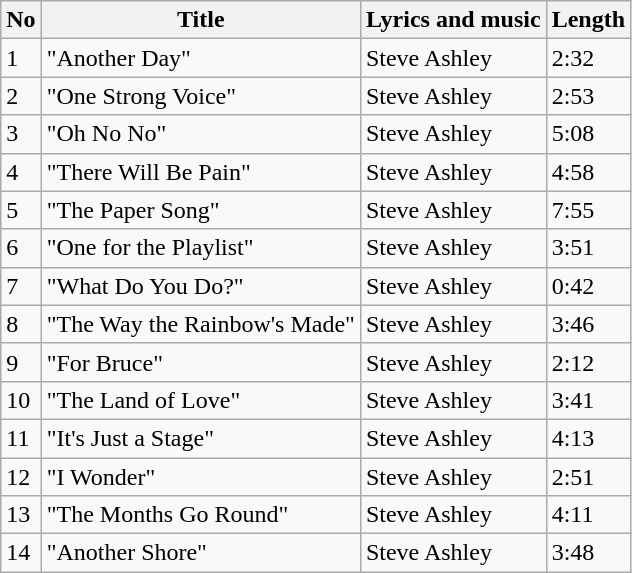<table class="wikitable">
<tr>
<th>No</th>
<th>Title</th>
<th>Lyrics and music</th>
<th>Length</th>
</tr>
<tr>
<td>1</td>
<td>"Another Day"</td>
<td>Steve Ashley</td>
<td>2:32</td>
</tr>
<tr>
<td>2</td>
<td>"One Strong Voice"</td>
<td>Steve Ashley</td>
<td>2:53</td>
</tr>
<tr>
<td>3</td>
<td>"Oh No No"</td>
<td>Steve Ashley</td>
<td>5:08</td>
</tr>
<tr>
<td>4</td>
<td>"There Will Be Pain"</td>
<td>Steve Ashley</td>
<td>4:58</td>
</tr>
<tr>
<td>5</td>
<td>"The Paper Song"</td>
<td>Steve Ashley</td>
<td>7:55</td>
</tr>
<tr>
<td>6</td>
<td>"One for the Playlist"</td>
<td>Steve Ashley</td>
<td>3:51</td>
</tr>
<tr>
<td>7</td>
<td>"What Do You Do?"</td>
<td>Steve Ashley</td>
<td>0:42</td>
</tr>
<tr>
<td>8</td>
<td>"The Way the Rainbow's Made"</td>
<td>Steve Ashley</td>
<td>3:46</td>
</tr>
<tr>
<td>9</td>
<td>"For Bruce"</td>
<td>Steve Ashley</td>
<td>2:12</td>
</tr>
<tr>
<td>10</td>
<td>"The Land of Love"</td>
<td>Steve Ashley</td>
<td>3:41</td>
</tr>
<tr>
<td>11</td>
<td>"It's Just a Stage"</td>
<td>Steve Ashley</td>
<td>4:13</td>
</tr>
<tr>
<td>12</td>
<td>"I Wonder"</td>
<td>Steve Ashley</td>
<td>2:51</td>
</tr>
<tr>
<td>13</td>
<td>"The Months Go Round"</td>
<td>Steve Ashley</td>
<td>4:11</td>
</tr>
<tr>
<td>14</td>
<td>"Another Shore"</td>
<td>Steve Ashley</td>
<td>3:48</td>
</tr>
</table>
